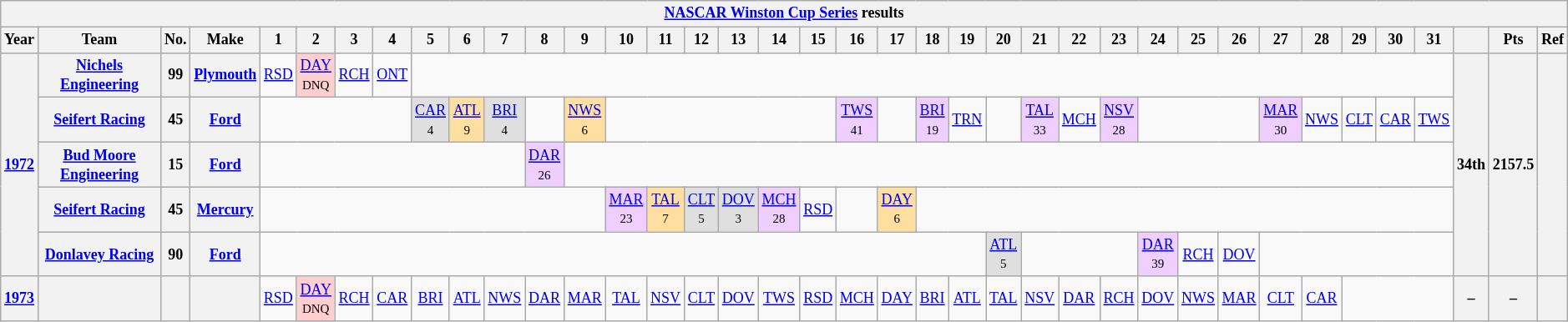<table class="wikitable" style="text-align:center; font-size:75%">
<tr>
<th colspan="43"><a href='#'>NASCAR Winston Cup Series</a> results</th>
</tr>
<tr>
<th>Year</th>
<th>Team</th>
<th>No.</th>
<th>Make</th>
<th>1</th>
<th>2</th>
<th>3</th>
<th>4</th>
<th>5</th>
<th>6</th>
<th>7</th>
<th>8</th>
<th>9</th>
<th>10</th>
<th>11</th>
<th>12</th>
<th>13</th>
<th>14</th>
<th>15</th>
<th>16</th>
<th>17</th>
<th>18</th>
<th>19</th>
<th>20</th>
<th>21</th>
<th>22</th>
<th>23</th>
<th>24</th>
<th>25</th>
<th>26</th>
<th>27</th>
<th>28</th>
<th>29</th>
<th>30</th>
<th>31</th>
<th></th>
<th>Pts</th>
<th>Ref</th>
</tr>
<tr>
<th rowspan=5><a href='#'>1972</a></th>
<th><a href='#'>Nichels Engineering</a></th>
<th>99</th>
<th><a href='#'>Plymouth</a></th>
<td><a href='#'>RSD</a></td>
<td style="background:#FFCFCF;"><a href='#'>DAY</a> <br><small>DNQ</small></td>
<td><a href='#'>RCH</a></td>
<td><a href='#'>ONT</a></td>
<td colspan=27></td>
<th rowspan=5>34th</th>
<th rowspan=5>2157.5</th>
<th rowspan=5></th>
</tr>
<tr>
<th><a href='#'>Seifert Racing</a></th>
<th>45</th>
<th><a href='#'>Ford</a></th>
<td colspan=4></td>
<td style="background:#DFDFDF;"><a href='#'>CAR</a> <br><small>4</small></td>
<td style="background:#FFDF9F;"><a href='#'>ATL</a> <br><small>9</small></td>
<td style="background:#DFDFDF;"><a href='#'>BRI</a> <br><small>4</small></td>
<td></td>
<td style="background:#FFDF9F;"><a href='#'>NWS</a> <br><small>6</small></td>
<td colspan=6></td>
<td style="background:#EFCFFF;"><a href='#'>TWS</a> <br><small>41</small></td>
<td></td>
<td style="background:#EFCFFF;"><a href='#'>BRI</a> <br><small>19</small></td>
<td><a href='#'>TRN</a></td>
<td></td>
<td style="background:#EFCFFF;"><a href='#'>TAL</a> <br><small>33</small></td>
<td><a href='#'>MCH</a></td>
<td style="background:#EFCFFF;"><a href='#'>NSV</a> <br><small>28</small></td>
<td colspan=3></td>
<td style="background:#EFCFFF;"><a href='#'>MAR</a> <br><small>30</small></td>
<td><a href='#'>NWS</a></td>
<td><a href='#'>CLT</a></td>
<td><a href='#'>CAR</a></td>
<td><a href='#'>TWS</a></td>
</tr>
<tr>
<th><a href='#'>Bud Moore Engineering</a></th>
<th>15</th>
<th><a href='#'>Ford</a></th>
<td colspan=7></td>
<td style="background:#EFCFFF;"><a href='#'>DAR</a> <br><small>26</small></td>
<td colspan=23></td>
</tr>
<tr>
<th><a href='#'>Seifert Racing</a></th>
<th>45</th>
<th><a href='#'>Mercury</a></th>
<td colspan=9></td>
<td style="background:#EFCFFF;"><a href='#'>MAR</a> <br><small>23</small></td>
<td style="background:#FFDF9F;"><a href='#'>TAL</a> <br><small>7</small></td>
<td style="background:#DFDFDF;"><a href='#'>CLT</a> <br><small>5</small></td>
<td style="background:#DFDFDF;"><a href='#'>DOV</a> <br><small>3</small></td>
<td style="background:#EFCFFF;"><a href='#'>MCH</a> <br><small>28</small></td>
<td><a href='#'>RSD</a></td>
<td></td>
<td style="background:#FFDF9F;"><a href='#'>DAY</a> <br><small>6</small></td>
<td colspan=14></td>
</tr>
<tr>
<th><a href='#'>Donlavey Racing</a></th>
<th>90</th>
<th><a href='#'>Ford</a></th>
<td colspan=19></td>
<td style="background:#DFDFDF;"><a href='#'>ATL</a> <br><small>5</small></td>
<td colspan=3></td>
<td style="background:#EFCFFF;"><a href='#'>DAR</a> <br><small>39</small></td>
<td><a href='#'>RCH</a></td>
<td><a href='#'>DOV</a></td>
<td colspan=5></td>
</tr>
<tr>
<th><a href='#'>1973</a></th>
<th></th>
<th></th>
<th></th>
<td><a href='#'>RSD</a></td>
<td style="background:#FFCFCF;"><a href='#'>DAY</a> <br><small>DNQ</small></td>
<td><a href='#'>RCH</a></td>
<td><a href='#'>CAR</a></td>
<td><a href='#'>BRI</a></td>
<td><a href='#'>ATL</a></td>
<td><a href='#'>NWS</a></td>
<td><a href='#'>DAR</a></td>
<td><a href='#'>MAR</a></td>
<td><a href='#'>TAL</a></td>
<td><a href='#'>NSV</a></td>
<td><a href='#'>CLT</a></td>
<td><a href='#'>DOV</a></td>
<td><a href='#'>TWS</a></td>
<td><a href='#'>RSD</a></td>
<td><a href='#'>MCH</a></td>
<td><a href='#'>DAY</a></td>
<td><a href='#'>BRI</a></td>
<td><a href='#'>ATL</a></td>
<td><a href='#'>TAL</a></td>
<td><a href='#'>NSV</a></td>
<td><a href='#'>DAR</a></td>
<td><a href='#'>RCH</a></td>
<td><a href='#'>DOV</a></td>
<td><a href='#'>NWS</a></td>
<td><a href='#'>MAR</a></td>
<td><a href='#'>CLT</a></td>
<td><a href='#'>CAR</a></td>
<td colspan="3"></td>
<th>–</th>
<th>–</th>
<th></th>
</tr>
</table>
